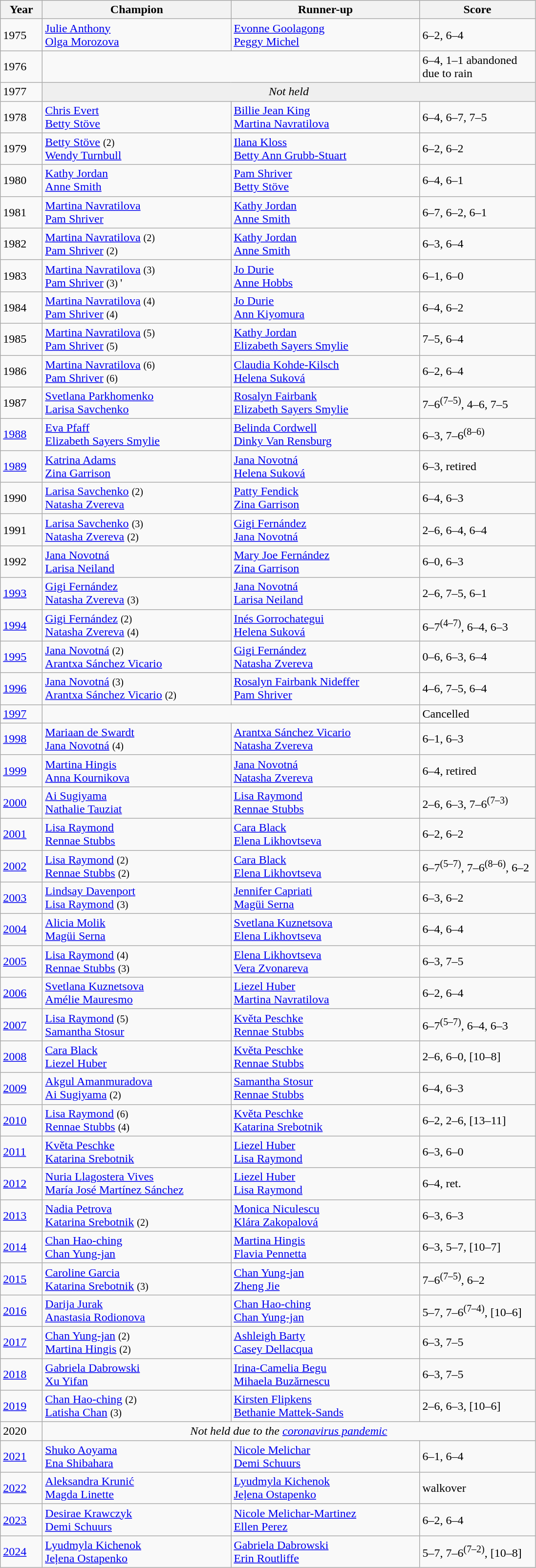<table class="wikitable">
<tr>
<th width="50">Year</th>
<th style="width:250px;">Champion</th>
<th style="width:250px;">Runner-up</th>
<th style="width:150px;">Score</th>
</tr>
<tr>
<td>1975</td>
<td> <a href='#'>Julie Anthony</a> <br> <a href='#'>Olga Morozova</a></td>
<td> <a href='#'>Evonne Goolagong</a> <br> <a href='#'>Peggy Michel</a></td>
<td>6–2, 6–4</td>
</tr>
<tr>
<td>1976</td>
<td colspan=2></td>
<td>6–4, 1–1 abandoned <br> due to rain</td>
</tr>
<tr>
<td>1977</td>
<td colspan="3"  style="text-align:center; background:#efefef;"><em>Not held</em></td>
</tr>
<tr>
<td>1978</td>
<td> <a href='#'>Chris Evert</a> <br> <a href='#'>Betty Stöve</a></td>
<td> <a href='#'>Billie Jean King</a> <br> <a href='#'>Martina Navratilova</a></td>
<td>6–4, 6–7, 7–5</td>
</tr>
<tr>
<td>1979</td>
<td> <a href='#'>Betty Stöve</a> <small> (2) </small> <br> <a href='#'>Wendy Turnbull</a></td>
<td> <a href='#'>Ilana Kloss</a> <br> <a href='#'>Betty Ann Grubb-Stuart</a></td>
<td>6–2, 6–2</td>
</tr>
<tr>
<td>1980</td>
<td> <a href='#'>Kathy Jordan</a> <br> <a href='#'>Anne Smith</a></td>
<td> <a href='#'>Pam Shriver</a> <br> <a href='#'>Betty Stöve</a></td>
<td>6–4, 6–1</td>
</tr>
<tr>
<td>1981</td>
<td> <a href='#'>Martina Navratilova</a> <br> <a href='#'>Pam Shriver</a></td>
<td> <a href='#'>Kathy Jordan</a> <br> <a href='#'>Anne Smith</a></td>
<td>6–7, 6–2, 6–1</td>
</tr>
<tr>
<td>1982</td>
<td> <a href='#'>Martina Navratilova</a> <small> (2) </small> <br> <a href='#'>Pam Shriver</a> <small> (2) </small></td>
<td> <a href='#'>Kathy Jordan</a> <br> <a href='#'>Anne Smith</a></td>
<td>6–3, 6–4</td>
</tr>
<tr>
<td>1983</td>
<td> <a href='#'>Martina Navratilova</a> <small> (3) </small> <br> <a href='#'>Pam Shriver</a> <small> (3) </small> '</td>
<td> <a href='#'>Jo Durie</a> <br> <a href='#'>Anne Hobbs</a></td>
<td>6–1, 6–0</td>
</tr>
<tr>
<td>1984</td>
<td> <a href='#'>Martina Navratilova</a> <small> (4) </small> <br> <a href='#'>Pam Shriver</a> <small> (4) </small></td>
<td> <a href='#'>Jo Durie</a> <br> <a href='#'>Ann Kiyomura</a></td>
<td>6–4, 6–2</td>
</tr>
<tr>
<td>1985</td>
<td> <a href='#'>Martina Navratilova</a> <small> (5) </small> <br> <a href='#'>Pam Shriver</a> <small> (5) </small></td>
<td> <a href='#'>Kathy Jordan</a> <br> <a href='#'>Elizabeth Sayers Smylie</a></td>
<td>7–5, 6–4</td>
</tr>
<tr>
<td>1986</td>
<td> <a href='#'>Martina Navratilova</a> <small> (6) </small> <br> <a href='#'>Pam Shriver</a> <small> (6) </small></td>
<td> <a href='#'>Claudia Kohde-Kilsch</a> <br> <a href='#'>Helena Suková</a></td>
<td>6–2, 6–4</td>
</tr>
<tr>
<td>1987</td>
<td> <a href='#'>Svetlana Parkhomenko</a> <br> <a href='#'>Larisa Savchenko</a></td>
<td> <a href='#'>Rosalyn Fairbank</a> <br> <a href='#'>Elizabeth Sayers Smylie</a></td>
<td>7–6<sup>(7–5)</sup>, 4–6, 7–5</td>
</tr>
<tr>
<td><a href='#'>1988</a></td>
<td> <a href='#'>Eva Pfaff</a> <br> <a href='#'>Elizabeth Sayers Smylie</a></td>
<td> <a href='#'>Belinda Cordwell</a> <br> <a href='#'>Dinky Van Rensburg</a></td>
<td>6–3, 7–6<sup>(8–6)</sup></td>
</tr>
<tr>
<td><a href='#'>1989</a></td>
<td> <a href='#'>Katrina Adams</a> <br> <a href='#'>Zina Garrison</a></td>
<td> <a href='#'>Jana Novotná</a> <br> <a href='#'>Helena Suková</a></td>
<td>6–3, retired</td>
</tr>
<tr>
<td>1990</td>
<td> <a href='#'>Larisa Savchenko</a> <small> (2) </small><br> <a href='#'>Natasha Zvereva</a></td>
<td> <a href='#'>Patty Fendick</a> <br> <a href='#'>Zina Garrison</a></td>
<td>6–4, 6–3</td>
</tr>
<tr>
<td>1991</td>
<td> <a href='#'>Larisa Savchenko</a> <small> (3) </small><br> <a href='#'>Natasha Zvereva</a> <small> (2) </small></td>
<td> <a href='#'>Gigi Fernández</a> <br> <a href='#'>Jana Novotná</a></td>
<td>2–6, 6–4, 6–4</td>
</tr>
<tr>
<td>1992</td>
<td> <a href='#'>Jana Novotná</a> <br> <a href='#'>Larisa Neiland</a></td>
<td> <a href='#'>Mary Joe Fernández</a> <br> <a href='#'>Zina Garrison</a></td>
<td>6–0, 6–3</td>
</tr>
<tr>
<td><a href='#'>1993</a></td>
<td> <a href='#'>Gigi Fernández</a> <br> <a href='#'>Natasha Zvereva</a> <small> (3) </small></td>
<td> <a href='#'>Jana Novotná</a> <br> <a href='#'>Larisa Neiland</a></td>
<td>2–6, 7–5, 6–1</td>
</tr>
<tr>
<td><a href='#'>1994</a></td>
<td> <a href='#'>Gigi Fernández</a> <small> (2) </small><br> <a href='#'>Natasha Zvereva</a> <small> (4) </small></td>
<td> <a href='#'>Inés Gorrochategui</a> <br> <a href='#'>Helena Suková</a></td>
<td>6–7<sup>(4–7)</sup>, 6–4, 6–3</td>
</tr>
<tr>
<td><a href='#'>1995</a></td>
<td> <a href='#'>Jana Novotná</a> <small> (2) </small><br> <a href='#'>Arantxa Sánchez Vicario</a></td>
<td> <a href='#'>Gigi Fernández</a> <br> <a href='#'>Natasha Zvereva</a></td>
<td>0–6, 6–3, 6–4</td>
</tr>
<tr>
<td><a href='#'>1996</a></td>
<td> <a href='#'>Jana Novotná</a> <small> (3) </small><br> <a href='#'>Arantxa Sánchez Vicario</a> <small> (2) </small></td>
<td> <a href='#'>Rosalyn Fairbank Nideffer</a> <br> <a href='#'>Pam Shriver</a></td>
<td>4–6, 7–5, 6–4</td>
</tr>
<tr>
<td><a href='#'>1997</a></td>
<td colspan=2></td>
<td>Cancelled</td>
</tr>
<tr>
<td><a href='#'>1998</a></td>
<td> <a href='#'>Mariaan de Swardt</a> <br> <a href='#'>Jana Novotná</a> <small> (4) </small></td>
<td> <a href='#'>Arantxa Sánchez Vicario</a> <br> <a href='#'>Natasha Zvereva</a></td>
<td>6–1, 6–3</td>
</tr>
<tr>
<td><a href='#'>1999</a></td>
<td> <a href='#'>Martina Hingis</a> <br> <a href='#'>Anna Kournikova</a></td>
<td> <a href='#'>Jana Novotná</a> <br> <a href='#'>Natasha Zvereva</a></td>
<td>6–4, retired</td>
</tr>
<tr>
<td><a href='#'>2000</a></td>
<td> <a href='#'>Ai Sugiyama</a> <br>  <a href='#'>Nathalie Tauziat</a></td>
<td> <a href='#'>Lisa Raymond</a> <br> <a href='#'>Rennae Stubbs</a></td>
<td>2–6, 6–3, 7–6<sup>(7–3)</sup></td>
</tr>
<tr>
<td><a href='#'>2001</a></td>
<td> <a href='#'>Lisa Raymond</a> <br>  <a href='#'>Rennae Stubbs</a></td>
<td> <a href='#'>Cara Black</a> <br> <a href='#'>Elena Likhovtseva</a></td>
<td>6–2, 6–2</td>
</tr>
<tr>
<td><a href='#'>2002</a></td>
<td> <a href='#'>Lisa Raymond</a> <small> (2) </small><br>  <a href='#'>Rennae Stubbs</a> <small> (2) </small></td>
<td> <a href='#'>Cara Black</a> <br> <a href='#'>Elena Likhovtseva</a></td>
<td>6–7<sup>(5–7)</sup>, 7–6<sup>(8–6)</sup>, 6–2</td>
</tr>
<tr>
<td><a href='#'>2003</a></td>
<td> <a href='#'>Lindsay Davenport</a> <br> <a href='#'>Lisa Raymond</a> <small> (3) </small></td>
<td> <a href='#'>Jennifer Capriati</a> <br> <a href='#'>Magüi Serna</a></td>
<td>6–3, 6–2</td>
</tr>
<tr>
<td><a href='#'>2004</a></td>
<td> <a href='#'>Alicia Molik</a> <br> <a href='#'>Magüi Serna</a></td>
<td> <a href='#'>Svetlana Kuznetsova</a> <br> <a href='#'>Elena Likhovtseva</a></td>
<td>6–4, 6–4</td>
</tr>
<tr>
<td><a href='#'>2005</a></td>
<td> <a href='#'>Lisa Raymond</a> <small> (4) </small><br> <a href='#'>Rennae Stubbs</a> <small> (3) </small></td>
<td> <a href='#'>Elena Likhovtseva</a> <br> <a href='#'>Vera Zvonareva</a></td>
<td>6–3, 7–5</td>
</tr>
<tr>
<td><a href='#'>2006</a></td>
<td> <a href='#'>Svetlana Kuznetsova</a> <br> <a href='#'>Amélie Mauresmo</a></td>
<td> <a href='#'>Liezel Huber</a> <br> <a href='#'>Martina Navratilova</a></td>
<td>6–2, 6–4</td>
</tr>
<tr>
<td><a href='#'>2007</a></td>
<td> <a href='#'>Lisa Raymond</a> <small> (5) </small><br> <a href='#'>Samantha Stosur</a></td>
<td> <a href='#'>Květa Peschke</a> <br> <a href='#'>Rennae Stubbs</a></td>
<td>6–7<sup>(5–7)</sup>, 6–4, 6–3</td>
</tr>
<tr>
<td><a href='#'>2008</a></td>
<td> <a href='#'>Cara Black</a> <br> <a href='#'>Liezel Huber</a></td>
<td> <a href='#'>Květa Peschke</a> <br>  <a href='#'>Rennae Stubbs</a></td>
<td>2–6, 6–0, [10–8]</td>
</tr>
<tr>
<td><a href='#'>2009</a></td>
<td> <a href='#'>Akgul Amanmuradova</a> <br>  <a href='#'>Ai Sugiyama</a> <small> (2) </small></td>
<td> <a href='#'>Samantha Stosur</a> <br>  <a href='#'>Rennae Stubbs</a></td>
<td>6–4, 6–3</td>
</tr>
<tr>
<td><a href='#'>2010</a></td>
<td> <a href='#'>Lisa Raymond</a> <small> (6) </small><br>  <a href='#'>Rennae Stubbs</a> <small> (4) </small></td>
<td> <a href='#'>Květa Peschke</a> <br>  <a href='#'>Katarina Srebotnik</a></td>
<td>6–2, 2–6, [13–11]</td>
</tr>
<tr>
<td><a href='#'>2011</a></td>
<td> <a href='#'>Květa Peschke</a> <br>  <a href='#'>Katarina Srebotnik</a></td>
<td> <a href='#'>Liezel Huber</a> <br>  <a href='#'>Lisa Raymond</a></td>
<td>6–3, 6–0</td>
</tr>
<tr>
<td><a href='#'>2012</a></td>
<td> <a href='#'>Nuria Llagostera Vives</a> <br>  <a href='#'>María José Martínez Sánchez</a></td>
<td> <a href='#'>Liezel Huber</a> <br>  <a href='#'>Lisa Raymond</a></td>
<td>6–4, ret.</td>
</tr>
<tr>
<td><a href='#'>2013</a></td>
<td> <a href='#'>Nadia Petrova</a> <br>  <a href='#'>Katarina Srebotnik</a> <small> (2) </small></td>
<td> <a href='#'>Monica Niculescu</a> <br>  <a href='#'>Klára Zakopalová</a></td>
<td>6–3, 6–3</td>
</tr>
<tr>
<td><a href='#'>2014</a></td>
<td> <a href='#'>Chan Hao-ching</a> <br>  <a href='#'>Chan Yung-jan</a></td>
<td> <a href='#'>Martina Hingis</a> <br>  <a href='#'>Flavia Pennetta</a></td>
<td>6–3, 5–7, [10–7]</td>
</tr>
<tr>
<td><a href='#'>2015</a></td>
<td> <a href='#'>Caroline Garcia</a> <br>  <a href='#'>Katarina Srebotnik</a> <small> (3) </small></td>
<td> <a href='#'>Chan Yung-jan</a> <br>  <a href='#'>Zheng Jie</a></td>
<td>7–6<sup>(7–5)</sup>, 6–2</td>
</tr>
<tr>
<td><a href='#'>2016</a></td>
<td> <a href='#'>Darija Jurak</a> <br> <a href='#'>Anastasia Rodionova</a></td>
<td> <a href='#'>Chan Hao-ching</a> <br> <a href='#'>Chan Yung-jan</a></td>
<td>5–7, 7–6<sup>(7–4)</sup>, [10–6]</td>
</tr>
<tr>
<td><a href='#'>2017</a></td>
<td> <a href='#'>Chan Yung-jan</a> <small> (2) </small> <br>  <a href='#'>Martina Hingis</a> <small> (2) </small></td>
<td> <a href='#'>Ashleigh Barty</a> <br>  <a href='#'>Casey Dellacqua</a></td>
<td>6–3, 7–5</td>
</tr>
<tr>
<td><a href='#'>2018</a></td>
<td> <a href='#'>Gabriela Dabrowski</a> <br>  <a href='#'>Xu Yifan</a></td>
<td> <a href='#'>Irina-Camelia Begu</a> <br>  <a href='#'>Mihaela Buzărnescu</a></td>
<td>6–3, 7–5</td>
</tr>
<tr>
<td><a href='#'>2019</a></td>
<td> <a href='#'>Chan Hao-ching</a> <small> (2) </small> <br>  <a href='#'>Latisha Chan</a> <small> (3) </small></td>
<td> <a href='#'>Kirsten Flipkens</a> <br>  <a href='#'>Bethanie Mattek-Sands</a></td>
<td>2–6, 6–3, [10–6]</td>
</tr>
<tr>
<td>2020</td>
<td colspan="3" style="text-align:center;"><em>Not held due to the <a href='#'>coronavirus pandemic</a></em></td>
</tr>
<tr>
<td><a href='#'>2021</a></td>
<td> <a href='#'>Shuko Aoyama</a> <br>  <a href='#'>Ena Shibahara</a></td>
<td> <a href='#'>Nicole Melichar</a> <br>  <a href='#'>Demi Schuurs</a></td>
<td>6–1, 6–4</td>
</tr>
<tr>
<td><a href='#'>2022</a></td>
<td> <a href='#'>Aleksandra Krunić</a> <br>  <a href='#'>Magda Linette</a></td>
<td> <a href='#'>Lyudmyla Kichenok</a> <br>  <a href='#'>Jeļena Ostapenko</a></td>
<td>walkover</td>
</tr>
<tr>
<td><a href='#'>2023</a></td>
<td> <a href='#'>Desirae Krawczyk</a> <br>  <a href='#'>Demi Schuurs</a></td>
<td> <a href='#'>Nicole Melichar-Martinez</a> <br>  <a href='#'>Ellen Perez</a></td>
<td>6–2, 6–4</td>
</tr>
<tr>
<td><a href='#'>2024</a></td>
<td> <a href='#'>Lyudmyla Kichenok</a> <br>  <a href='#'>Jeļena Ostapenko</a></td>
<td> <a href='#'>Gabriela Dabrowski</a> <br>  <a href='#'>Erin Routliffe</a></td>
<td>5–7, 7–6<sup>(7–2)</sup>, [10–8]</td>
</tr>
</table>
